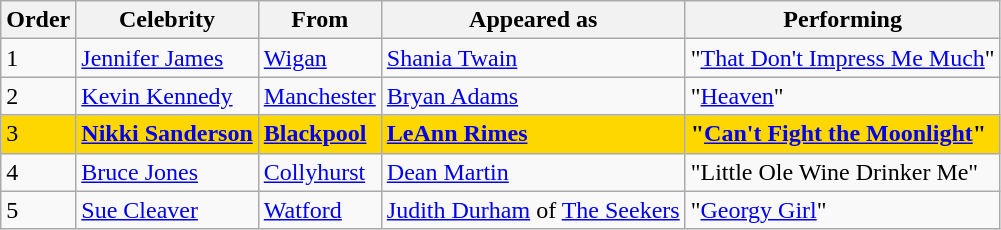<table class="wikitable">
<tr>
<th>Order</th>
<th>Celebrity</th>
<th>From</th>
<th>Appeared as</th>
<th>Performing</th>
</tr>
<tr>
<td>1</td>
<td><a href='#'>Jennifer James</a></td>
<td><a href='#'>Wigan</a></td>
<td><a href='#'>Shania Twain</a></td>
<td>"<a href='#'>That Don't Impress Me Much</a>"</td>
</tr>
<tr>
<td>2</td>
<td><a href='#'>Kevin Kennedy</a></td>
<td><a href='#'>Manchester</a></td>
<td><a href='#'>Bryan Adams</a></td>
<td>"<a href='#'>Heaven</a>"</td>
</tr>
<tr style="background:gold;">
<td>3</td>
<td><strong><a href='#'>Nikki Sanderson</a></strong></td>
<td><strong><a href='#'>Blackpool</a></strong></td>
<td><strong><a href='#'>LeAnn Rimes</a></strong></td>
<td><strong>"<a href='#'>Can't Fight the Moonlight</a>"</strong></td>
</tr>
<tr>
<td>4</td>
<td><a href='#'>Bruce Jones</a></td>
<td><a href='#'>Collyhurst</a></td>
<td><a href='#'>Dean Martin</a></td>
<td>"Little Ole Wine Drinker Me"</td>
</tr>
<tr>
<td>5</td>
<td><a href='#'>Sue Cleaver</a></td>
<td><a href='#'>Watford</a></td>
<td><a href='#'>Judith Durham</a> of <a href='#'>The Seekers</a></td>
<td>"<a href='#'>Georgy Girl</a>"</td>
</tr>
</table>
